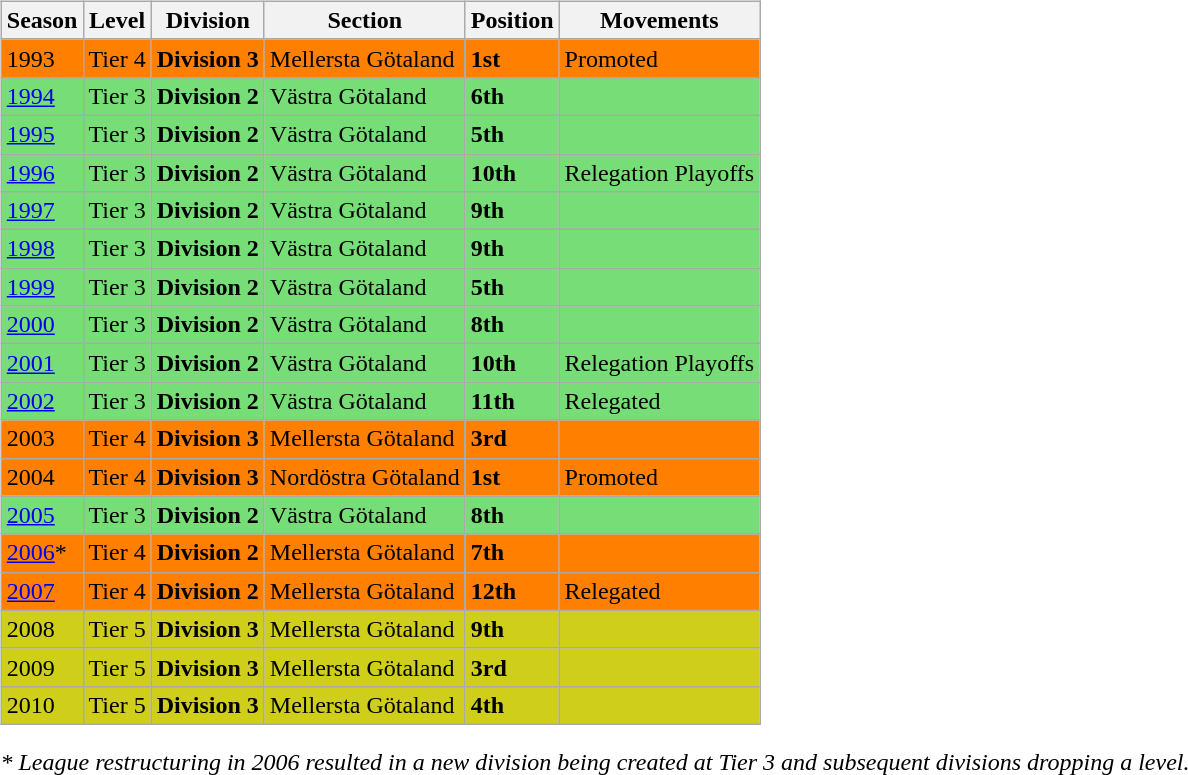<table>
<tr>
<td valign="top" width=0%><br><table class="wikitable">
<tr style="background:#f0f6fa;">
<th><strong>Season</strong></th>
<th><strong>Level</strong></th>
<th><strong>Division</strong></th>
<th><strong>Section</strong></th>
<th><strong>Position</strong></th>
<th><strong>Movements</strong></th>
</tr>
<tr>
<td style="background:#FF7F00;">1993</td>
<td style="background:#FF7F00;">Tier 4</td>
<td style="background:#FF7F00;"><strong>Division 3</strong></td>
<td style="background:#FF7F00;">Mellersta Götaland</td>
<td style="background:#FF7F00;"><strong>1st</strong></td>
<td style="background:#FF7F00;">Promoted</td>
</tr>
<tr>
<td style="background:#77DD77;"><a href='#'>1994</a></td>
<td style="background:#77DD77;">Tier 3</td>
<td style="background:#77DD77;"><strong>Division 2</strong></td>
<td style="background:#77DD77;">Västra Götaland</td>
<td style="background:#77DD77;"><strong>6th</strong></td>
<td style="background:#77DD77;"></td>
</tr>
<tr>
<td style="background:#77DD77;"><a href='#'>1995</a></td>
<td style="background:#77DD77;">Tier 3</td>
<td style="background:#77DD77;"><strong>Division 2</strong></td>
<td style="background:#77DD77;">Västra Götaland</td>
<td style="background:#77DD77;"><strong>5th</strong></td>
<td style="background:#77DD77;"></td>
</tr>
<tr>
<td style="background:#77DD77;"><a href='#'>1996</a></td>
<td style="background:#77DD77;">Tier 3</td>
<td style="background:#77DD77;"><strong>Division 2</strong></td>
<td style="background:#77DD77;">Västra Götaland</td>
<td style="background:#77DD77;"><strong>10th</strong></td>
<td style="background:#77DD77;">Relegation Playoffs</td>
</tr>
<tr>
<td style="background:#77DD77;"><a href='#'>1997</a></td>
<td style="background:#77DD77;">Tier 3</td>
<td style="background:#77DD77;"><strong>Division 2</strong></td>
<td style="background:#77DD77;">Västra Götaland</td>
<td style="background:#77DD77;"><strong>9th</strong></td>
<td style="background:#77DD77;"></td>
</tr>
<tr>
<td style="background:#77DD77;"><a href='#'>1998</a></td>
<td style="background:#77DD77;">Tier 3</td>
<td style="background:#77DD77;"><strong>Division 2</strong></td>
<td style="background:#77DD77;">Västra Götaland</td>
<td style="background:#77DD77;"><strong>9th</strong></td>
<td style="background:#77DD77;"></td>
</tr>
<tr>
<td style="background:#77DD77;"><a href='#'>1999</a></td>
<td style="background:#77DD77;">Tier 3</td>
<td style="background:#77DD77;"><strong>Division 2</strong></td>
<td style="background:#77DD77;">Västra Götaland</td>
<td style="background:#77DD77;"><strong>5th</strong></td>
<td style="background:#77DD77;"></td>
</tr>
<tr>
<td style="background:#77DD77;"><a href='#'>2000</a></td>
<td style="background:#77DD77;">Tier 3</td>
<td style="background:#77DD77;"><strong>Division 2</strong></td>
<td style="background:#77DD77;">Västra Götaland</td>
<td style="background:#77DD77;"><strong>8th</strong></td>
<td style="background:#77DD77;"></td>
</tr>
<tr>
<td style="background:#77DD77;"><a href='#'>2001</a></td>
<td style="background:#77DD77;">Tier 3</td>
<td style="background:#77DD77;"><strong>Division 2</strong></td>
<td style="background:#77DD77;">Västra Götaland</td>
<td style="background:#77DD77;"><strong>10th</strong></td>
<td style="background:#77DD77;">Relegation Playoffs</td>
</tr>
<tr>
<td style="background:#77DD77;"><a href='#'>2002</a></td>
<td style="background:#77DD77;">Tier 3</td>
<td style="background:#77DD77;"><strong>Division 2</strong></td>
<td style="background:#77DD77;">Västra Götaland</td>
<td style="background:#77DD77;"><strong>11th</strong></td>
<td style="background:#77DD77;">Relegated</td>
</tr>
<tr>
<td style="background:#FF7F00;">2003</td>
<td style="background:#FF7F00;">Tier 4</td>
<td style="background:#FF7F00;"><strong>Division 3</strong></td>
<td style="background:#FF7F00;">Mellersta Götaland</td>
<td style="background:#FF7F00;"><strong>3rd</strong></td>
<td style="background:#FF7F00;"></td>
</tr>
<tr>
<td style="background:#FF7F00;">2004</td>
<td style="background:#FF7F00;">Tier 4</td>
<td style="background:#FF7F00;"><strong>Division 3</strong></td>
<td style="background:#FF7F00;">Nordöstra Götaland</td>
<td style="background:#FF7F00;"><strong>1st</strong></td>
<td style="background:#FF7F00;">Promoted</td>
</tr>
<tr>
<td style="background:#77DD77;"><a href='#'>2005</a></td>
<td style="background:#77DD77;">Tier 3</td>
<td style="background:#77DD77;"><strong>Division 2</strong></td>
<td style="background:#77DD77;">Västra Götaland</td>
<td style="background:#77DD77;"><strong>8th</strong></td>
<td style="background:#77DD77;"></td>
</tr>
<tr>
<td style="background:#FF7F00;"><a href='#'>2006</a>*</td>
<td style="background:#FF7F00;">Tier 4</td>
<td style="background:#FF7F00;"><strong>Division 2</strong></td>
<td style="background:#FF7F00;">Mellersta Götaland</td>
<td style="background:#FF7F00;"><strong>7th</strong></td>
<td style="background:#FF7F00;"></td>
</tr>
<tr>
<td style="background:#FF7F00;"><a href='#'>2007</a></td>
<td style="background:#FF7F00;">Tier 4</td>
<td style="background:#FF7F00;"><strong>Division 2</strong></td>
<td style="background:#FF7F00;">Mellersta Götaland</td>
<td style="background:#FF7F00;"><strong>12th</strong></td>
<td style="background:#FF7F00;">Relegated</td>
</tr>
<tr>
<td style="background:#CECE1B;">2008</td>
<td style="background:#CECE1B;">Tier 5</td>
<td style="background:#CECE1B;"><strong>Division 3</strong></td>
<td style="background:#CECE1B;">Mellersta Götaland</td>
<td style="background:#CECE1B;"><strong>9th</strong></td>
<td style="background:#CECE1B;"></td>
</tr>
<tr>
<td style="background:#CECE1B;">2009</td>
<td style="background:#CECE1B;">Tier 5</td>
<td style="background:#CECE1B;"><strong>Division 3</strong></td>
<td style="background:#CECE1B;">Mellersta Götaland</td>
<td style="background:#CECE1B;"><strong>3rd</strong></td>
<td style="background:#CECE1B;"></td>
</tr>
<tr>
<td style="background:#CECE1B;">2010</td>
<td style="background:#CECE1B;">Tier 5</td>
<td style="background:#CECE1B;"><strong>Division 3</strong></td>
<td style="background:#CECE1B;">Mellersta Götaland</td>
<td style="background:#CECE1B;"><strong>4th</strong></td>
<td style="background:#CECE1B;"></td>
</tr>
</table>
<em>* League restructuring in 2006 resulted in a new division being created at Tier 3 and subsequent divisions dropping a level.</em> 

</td>
</tr>
</table>
